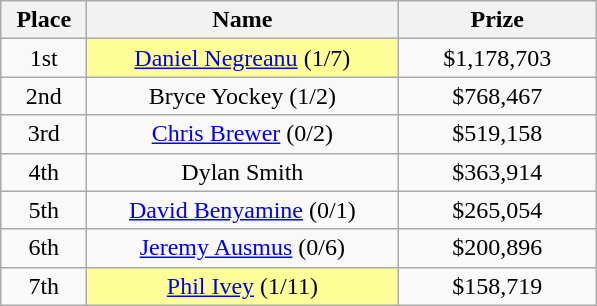<table class="wikitable">
<tr>
<th width="50">Place</th>
<th width="200">Name</th>
<th width="125">Prize</th>
</tr>
<tr>
<td align=center>1st</td>
<td align=center style=background-color:#FFFF99> <a href='#'>Daniel Negreanu</a> (1/7)</td>
<td align=center>$1,178,703</td>
</tr>
<tr>
<td align=center>2nd</td>
<td align=center> Bryce Yockey (1/2)</td>
<td align=center>$768,467</td>
</tr>
<tr>
<td align=center>3rd</td>
<td align=center> <a href='#'>Chris Brewer</a> (0/2)</td>
<td align=center>$519,158</td>
</tr>
<tr>
<td align=center>4th</td>
<td align=center> Dylan Smith</td>
<td align=center>$363,914</td>
</tr>
<tr>
<td align=center>5th</td>
<td align=center> <a href='#'>David Benyamine</a> (0/1)</td>
<td align=center>$265,054</td>
</tr>
<tr>
<td align=center>6th</td>
<td align=center> <a href='#'>Jeremy Ausmus</a> (0/6)</td>
<td align=center>$200,896</td>
</tr>
<tr>
<td align=center>7th</td>
<td align=center style=background-color:#FFFF99> <a href='#'>Phil Ivey</a> (1/11)</td>
<td align=center>$158,719</td>
</tr>
</table>
